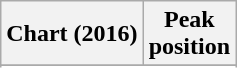<table class="wikitable sortable plainrowheaders" style="text-align:center">
<tr>
<th scope="col">Chart (2016)</th>
<th scope="col">Peak<br>position</th>
</tr>
<tr>
</tr>
<tr>
</tr>
<tr>
</tr>
<tr>
</tr>
</table>
